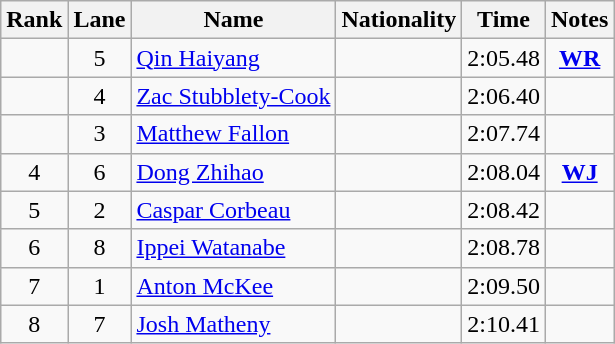<table class="wikitable sortable" style="text-align:center">
<tr>
<th>Rank</th>
<th>Lane</th>
<th>Name</th>
<th>Nationality</th>
<th>Time</th>
<th>Notes</th>
</tr>
<tr>
<td></td>
<td>5</td>
<td align=left><a href='#'>Qin Haiyang</a></td>
<td align=left></td>
<td>2:05.48</td>
<td><strong><a href='#'>WR</a></strong></td>
</tr>
<tr>
<td></td>
<td>4</td>
<td align=left><a href='#'>Zac Stubblety-Cook</a></td>
<td align=left></td>
<td>2:06.40</td>
<td></td>
</tr>
<tr>
<td></td>
<td>3</td>
<td align=left><a href='#'>Matthew Fallon</a></td>
<td align=left></td>
<td>2:07.74</td>
<td></td>
</tr>
<tr>
<td>4</td>
<td>6</td>
<td align=left><a href='#'>Dong Zhihao</a></td>
<td align=left></td>
<td>2:08.04</td>
<td><strong><a href='#'>WJ</a></strong></td>
</tr>
<tr>
<td>5</td>
<td>2</td>
<td align=left><a href='#'>Caspar Corbeau</a></td>
<td align=left></td>
<td>2:08.42</td>
<td></td>
</tr>
<tr>
<td>6</td>
<td>8</td>
<td align=left><a href='#'>Ippei Watanabe</a></td>
<td align=left></td>
<td>2:08.78</td>
<td></td>
</tr>
<tr>
<td>7</td>
<td>1</td>
<td align=left><a href='#'>Anton McKee</a></td>
<td align=left></td>
<td>2:09.50</td>
<td></td>
</tr>
<tr>
<td>8</td>
<td>7</td>
<td align=left><a href='#'>Josh Matheny</a></td>
<td align=left></td>
<td>2:10.41</td>
<td></td>
</tr>
</table>
